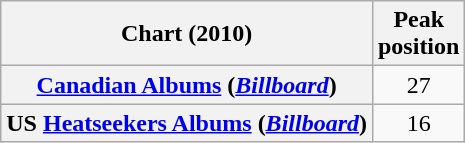<table class="wikitable sortable plainrowheaders" style="text-align:center">
<tr>
<th scope="col">Chart (2010)</th>
<th scope="col">Peak<br> position</th>
</tr>
<tr>
<th scope="row"><a href='#'>Canadian Albums</a> (<a href='#'><em>Billboard</em></a>)</th>
<td>27</td>
</tr>
<tr>
<th scope="row">US <a href='#'>Heatseekers Albums</a> (<a href='#'><em>Billboard</em></a>)</th>
<td>16</td>
</tr>
</table>
